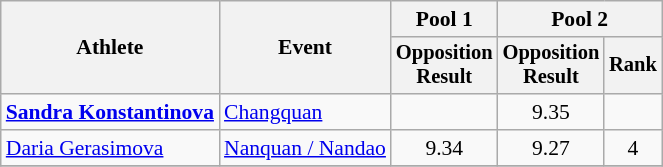<table class="wikitable" style="text-align:center; font-size:90%">
<tr>
<th rowspan=2>Athlete</th>
<th rowspan=2>Event</th>
<th>Pool 1</th>
<th colspan=2>Pool 2</th>
</tr>
<tr style="font-size:95%">
<th>Opposition<br>Result</th>
<th>Opposition<br>Result</th>
<th>Rank</th>
</tr>
<tr>
<td align=left><strong><a href='#'>Sandra Konstantinova</a></strong></td>
<td align=left><a href='#'>Changquan</a></td>
<td></td>
<td>9.35</td>
<td></td>
</tr>
<tr>
<td align=left><a href='#'>Daria Gerasimova</a></td>
<td align=left><a href='#'>Nanquan / Nandao</a></td>
<td>9.34</td>
<td>9.27</td>
<td>4</td>
</tr>
<tr>
</tr>
</table>
